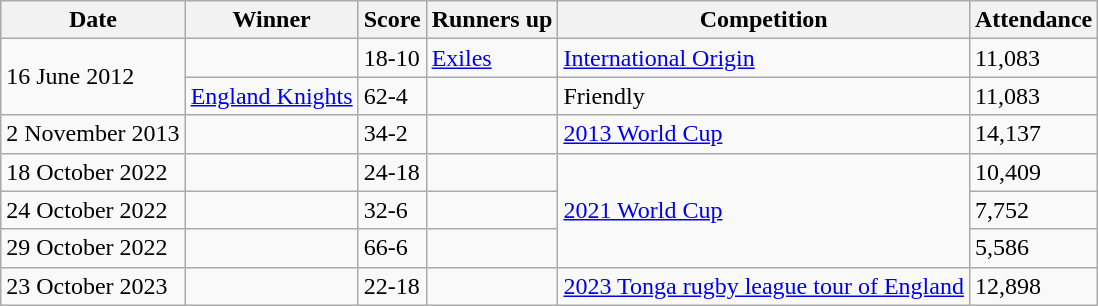<table class="wikitable">
<tr>
<th>Date</th>
<th>Winner</th>
<th>Score</th>
<th>Runners up</th>
<th>Competition</th>
<th>Attendance</th>
</tr>
<tr>
<td rowspan="2">16 June 2012</td>
<td></td>
<td>18-10</td>
<td><a href='#'>Exiles</a></td>
<td><a href='#'>International Origin</a></td>
<td>11,083</td>
</tr>
<tr>
<td> <a href='#'>England Knights</a></td>
<td>62-4</td>
<td></td>
<td>Friendly</td>
<td>11,083</td>
</tr>
<tr>
<td>2 November 2013</td>
<td></td>
<td>34-2</td>
<td></td>
<td><a href='#'>2013 World Cup</a></td>
<td>14,137</td>
</tr>
<tr>
<td>18 October 2022</td>
<td></td>
<td>24-18</td>
<td></td>
<td rowspan="3"><a href='#'>2021 World Cup</a></td>
<td>10,409</td>
</tr>
<tr>
<td>24 October 2022</td>
<td></td>
<td>32-6</td>
<td></td>
<td>7,752</td>
</tr>
<tr>
<td>29 October 2022</td>
<td></td>
<td>66-6</td>
<td></td>
<td>5,586</td>
</tr>
<tr>
<td>23 October 2023</td>
<td></td>
<td>22-18</td>
<td></td>
<td><a href='#'>2023 Tonga rugby league tour of England</a></td>
<td>12,898</td>
</tr>
</table>
